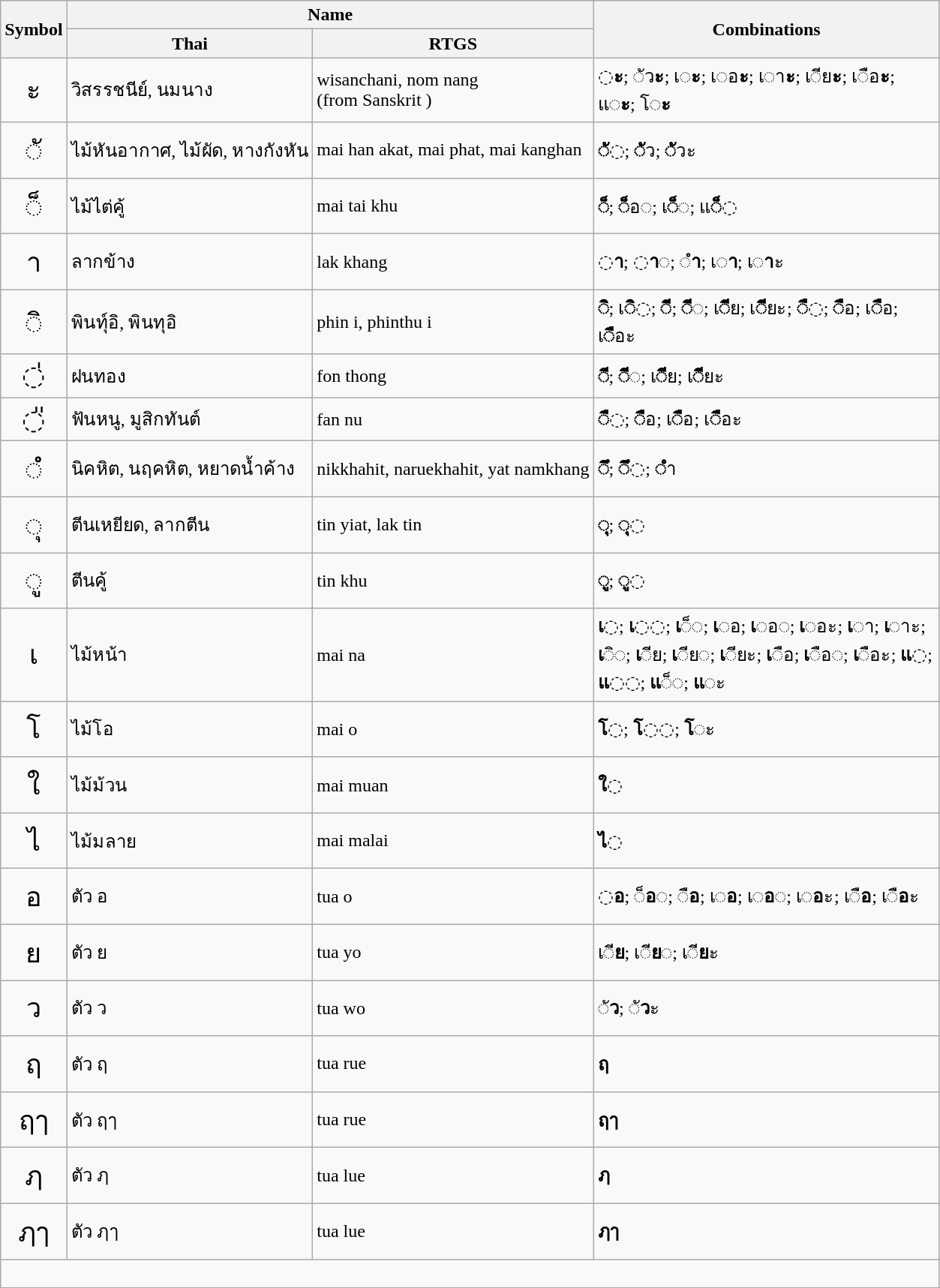<table class="wikitable">
<tr>
<th rowspan="2">Symbol</th>
<th colspan="2">Name</th>
<th rowspan="2" width= 300pt>Combinations</th>
</tr>
<tr>
<th>Thai</th>
<th>RTGS</th>
</tr>
<tr>
<td style="font-size: 150%; text-align:center">ะ</td>
<td>วิสรรชนีย์, นมนาง</td>
<td>wisanchani, nom nang<br>(from Sanskrit <a href='#'></a>)</td>
<td>◌<strong>ะ</strong>; ◌ัว<strong>ะ</strong>; เ◌<strong>ะ</strong>; เ◌อ<strong>ะ</strong>; เ◌า<strong>ะ</strong>; เ◌ีย<strong>ะ</strong>; เ◌ือ<strong>ะ</strong>; แ◌<strong>ะ</strong>; โ◌<strong>ะ</strong></td>
</tr>
<tr>
<td style="font-size: 150%; text-align:center">◌ั</td>
<td>ไม้หันอากาศ, ไม้ผัด, หางกังหัน</td>
<td>mai han akat, mai phat, mai kanghan</td>
<td><strong>◌ั</strong>◌; <strong>◌ั</strong>ว; <strong>◌ั</strong>วะ</td>
</tr>
<tr>
<td style="font-size: 150%; text-align:center">◌็</td>
<td>ไม้ไต่คู้</td>
<td>mai tai khu</td>
<td><strong>◌็</strong>; <strong>◌็</strong>อ◌; เ<strong>◌็</strong>◌; แ<strong>◌็</strong>◌</td>
</tr>
<tr>
<td style="font-size: 150%; text-align:center">า</td>
<td>ลากข้าง</td>
<td>lak khang</td>
<td>◌<strong>า</strong>; ◌<strong>า</strong>◌; ◌ํ<strong>า</strong>; เ◌<strong>า</strong>; เ◌<strong>า</strong>ะ</td>
</tr>
<tr>
<td style="font-size: 150%; text-align:center">◌ิ</td>
<td>พินทุ์อิ, พินทุอิ</td>
<td>phin i, phinthu i</td>
<td><strong>◌ิ</strong>; เ<strong>◌ิ</strong>◌; <strong>◌ี</strong>; <strong>◌ี</strong>◌; เ<strong>◌ี</strong>ย; เ<strong>◌ี</strong>ยะ; <strong>◌ื</strong>◌; <strong>◌ื</strong>อ; เ<strong>◌ื</strong>อ; เ<strong>◌ื</strong>อะ</td>
</tr>
<tr>
<td style="font-size: 150%; text-align:center">◌̍</td>
<td>ฝนทอง</td>
<td>fon thong</td>
<td><strong>◌ี</strong>; <strong>◌ี</strong>◌; เ<strong>◌ี</strong>ย; เ<strong>◌ี</strong>ยะ</td>
</tr>
<tr>
<td style="font-size: 150%; text-align:center">◌̎</td>
<td>ฟันหนู, มูสิกทันต์</td>
<td>fan nu</td>
<td><strong>◌ื</strong>◌; <strong>◌ื</strong>อ; เ<strong>◌ื</strong>อ; เ<strong>◌ื</strong>อะ</td>
</tr>
<tr>
<td style="font-size: 150%; text-align:center">◌ํ</td>
<td>นิคหิต, นฤคหิต, หยาดน้ำค้าง</td>
<td>nikkhahit, naruekhahit, yat namkhang</td>
<td><strong>◌ึ</strong>; <strong>◌ึ</strong>◌; <strong>◌ํ</strong>า</td>
</tr>
<tr>
<td style="font-size: 150%; text-align:center">◌ุ</td>
<td>ตีนเหยียด, ลากตีน</td>
<td>tin yiat, lak tin</td>
<td><strong>◌ุ</strong>; <strong>◌ุ</strong>◌</td>
</tr>
<tr>
<td style="font-size: 150%; text-align:center">◌ู</td>
<td>ตีนคู้</td>
<td>tin khu</td>
<td><strong>◌ู</strong>; <strong>◌ู</strong>◌</td>
</tr>
<tr>
<td style="font-size: 150%; text-align:center">เ</td>
<td>ไม้หน้า</td>
<td>mai na</td>
<td><strong>เ</strong>◌; <strong>เ</strong>◌◌; <strong>เ</strong>◌็◌; <strong>เ</strong>◌อ; <strong>เ</strong>◌อ◌; <strong>เ</strong>◌อะ; <strong>เ</strong>◌า; <strong>เ</strong>◌าะ; <strong>เ</strong>◌ิ◌; <strong>เ</strong>◌ีย; <strong>เ</strong>◌ีย◌; <strong>เ</strong>◌ียะ; <strong>เ</strong>◌ือ; <strong>เ</strong>◌ือ◌; <strong>เ</strong>◌ือะ; <strong>แ</strong>◌; <strong>แ</strong>◌◌; <strong>แ</strong>◌็◌; <strong>แ</strong>◌ะ</td>
</tr>
<tr>
<td style="font-size: 150%; text-align:center">โ</td>
<td>ไม้โอ</td>
<td>mai o</td>
<td><strong>โ</strong>◌; <strong>โ</strong>◌◌; <strong>โ</strong>◌ะ</td>
</tr>
<tr>
<td style="font-size: 150%; text-align:center">ใ</td>
<td>ไม้ม้วน</td>
<td>mai muan</td>
<td><strong>ใ</strong>◌</td>
</tr>
<tr>
<td style="font-size: 150%; text-align:center">ไ</td>
<td>ไม้มลาย</td>
<td>mai malai</td>
<td><strong>ไ</strong>◌</td>
</tr>
<tr>
<td style="font-size: 150%; text-align:center">อ</td>
<td>ตัว อ</td>
<td>tua o</td>
<td>◌<strong>อ</strong>; ◌็<strong>อ</strong>◌; ◌ื<strong>อ</strong>; เ◌<strong>อ</strong>; เ◌<strong>อ</strong>◌; เ◌<strong>อ</strong>ะ; เ◌ื<strong>อ</strong>; เ◌ื<strong>อ</strong>ะ</td>
</tr>
<tr>
<td style="font-size: 150%; text-align:center">ย</td>
<td>ตัว ย</td>
<td>tua yo</td>
<td>เ◌ี<strong>ย</strong>; เ◌ี<strong>ย</strong>◌; เ◌ี<strong>ย</strong>ะ</td>
</tr>
<tr>
<td style="font-size: 150%; text-align:center">ว</td>
<td>ตัว ว</td>
<td>tua wo</td>
<td>◌ั<strong>ว</strong>; ◌ั<strong>ว</strong>ะ</td>
</tr>
<tr>
<td style="font-size: 150%; text-align:center">ฤ</td>
<td>ตัว ฤ</td>
<td>tua rue</td>
<td><strong>ฤ</strong></td>
</tr>
<tr>
<td style="font-size: 150%; text-align:center">ฤๅ</td>
<td>ตัว ฤๅ</td>
<td>tua rue</td>
<td><strong>ฤๅ</strong></td>
</tr>
<tr>
<td style="font-size: 150%; text-align:center">ฦ</td>
<td>ตัว ฦ</td>
<td>tua lue</td>
<td><strong>ฦ</strong></td>
</tr>
<tr>
<td style="font-size: 150%; text-align:center">ฦๅ</td>
<td>ตัว ฦๅ</td>
<td>tua lue</td>
<td><strong>ฦๅ</strong></td>
</tr>
<tr>
<td colspan=4><br></td>
</tr>
<tr>
</tr>
</table>
